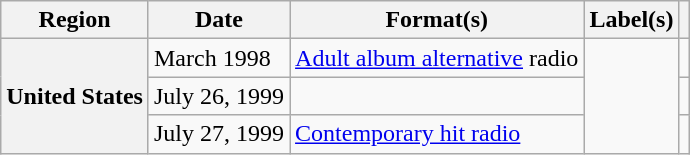<table class="wikitable plainrowheaders">
<tr>
<th scope="col">Region</th>
<th scope="col">Date</th>
<th scope="col">Format(s)</th>
<th scope="col">Label(s)</th>
<th scope="col"></th>
</tr>
<tr>
<th scope="row" rowspan="3">United States</th>
<td>March 1998</td>
<td><a href='#'>Adult album alternative</a> radio</td>
<td align="center" rowspan="3"></td>
<td align="center"></td>
</tr>
<tr>
<td>July 26, 1999</td>
<td></td>
<td align="center"></td>
</tr>
<tr>
<td>July 27, 1999</td>
<td><a href='#'>Contemporary hit radio</a></td>
<td align="center"></td>
</tr>
</table>
